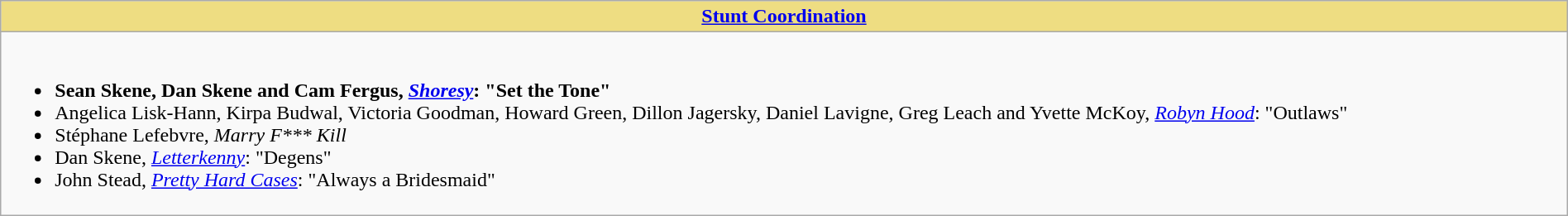<table class=wikitable width="100%">
<tr>
<th style="background:#EEDD82; width:50%"><a href='#'>Stunt Coordination</a></th>
</tr>
<tr>
<td valign="top"><br><ul><li> <strong>Sean Skene, Dan Skene and Cam Fergus, <em><a href='#'>Shoresy</a></em>: "Set the Tone"</strong></li><li>Angelica Lisk-Hann, Kirpa Budwal, Victoria Goodman, Howard Green, Dillon Jagersky, Daniel Lavigne, Greg Leach and Yvette McKoy, <em><a href='#'>Robyn Hood</a></em>: "Outlaws"</li><li>Stéphane Lefebvre, <em>Marry F*** Kill</em></li><li>Dan Skene, <em><a href='#'>Letterkenny</a></em>: "Degens"</li><li>John Stead, <em><a href='#'>Pretty Hard Cases</a></em>: "Always a Bridesmaid"</li></ul></td>
</tr>
</table>
